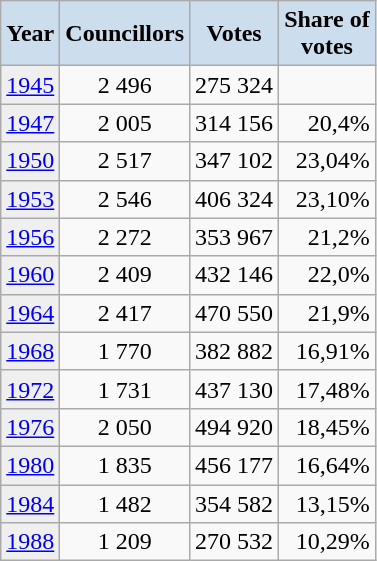<table class="wikitable">
<tr>
<th align="center" style=background:#CCDDEE>Year</th>
<th align="center" style=background:#CCDDEE>Councillors</th>
<th align="center" style=background:#CCDDEE>Votes</th>
<th align="center" style=background:#CCDDEE>Share of<br>votes</th>
</tr>
<tr>
<td align="center" style="background:#efefef;"><a href='#'>1945</a></td>
<td align="center">2 496</td>
<td align="right">275 324</td>
<td align="right"></td>
</tr>
<tr>
<td align="center" style="background:#efefef;"><a href='#'>1947</a></td>
<td align="center">2 005</td>
<td align="right">314 156</td>
<td align="right">20,4%</td>
</tr>
<tr>
<td align="center" style="background:#efefef;"><a href='#'>1950</a></td>
<td align="center">2 517</td>
<td align="right">347 102</td>
<td align="right">23,04%</td>
</tr>
<tr>
<td align="center" style="background:#efefef;"><a href='#'>1953</a></td>
<td align="center">2 546 </td>
<td align="right">406 324</td>
<td align="right">23,10%</td>
</tr>
<tr>
<td align="center" style="background:#efefef;"><a href='#'>1956</a></td>
<td align="center">2 272</td>
<td align="right">353 967</td>
<td align="right">21,2%</td>
</tr>
<tr>
<td align="center" style="background:#efefef;"><a href='#'>1960</a></td>
<td align="center">2 409</td>
<td align="right">432 146</td>
<td align="right">22,0%</td>
</tr>
<tr>
<td align="center" style="background:#efefef;"><a href='#'>1964</a></td>
<td align="center">2 417</td>
<td align="right">470 550</td>
<td align="right">21,9%</td>
</tr>
<tr>
<td align="center" style="background:#efefef;"><a href='#'>1968</a></td>
<td align="center">1 770</td>
<td align="right">382 882</td>
<td align="right">16,91%</td>
</tr>
<tr>
<td align="center" style="background:#efefef;"><a href='#'>1972</a></td>
<td align="center">1 731</td>
<td align="right">437 130</td>
<td align="right">17,48%</td>
</tr>
<tr>
<td align="center" style="background:#efefef;"><a href='#'>1976</a></td>
<td align="center">2 050</td>
<td align="right">494 920</td>
<td align="right">18,45%</td>
</tr>
<tr>
<td align="center" style="background:#efefef;"><a href='#'>1980</a></td>
<td align="center">1 835</td>
<td align="right">456 177</td>
<td align="right">16,64%</td>
</tr>
<tr>
<td align="center" style="background:#efefef;"><a href='#'>1984</a></td>
<td align="center">1 482</td>
<td align="right">354 582</td>
<td align="right">13,15%</td>
</tr>
<tr>
<td align="center" style="background:#efefef;"><a href='#'>1988</a></td>
<td align="center">1 209</td>
<td align="right">270 532</td>
<td align="right">10,29%</td>
</tr>
</table>
